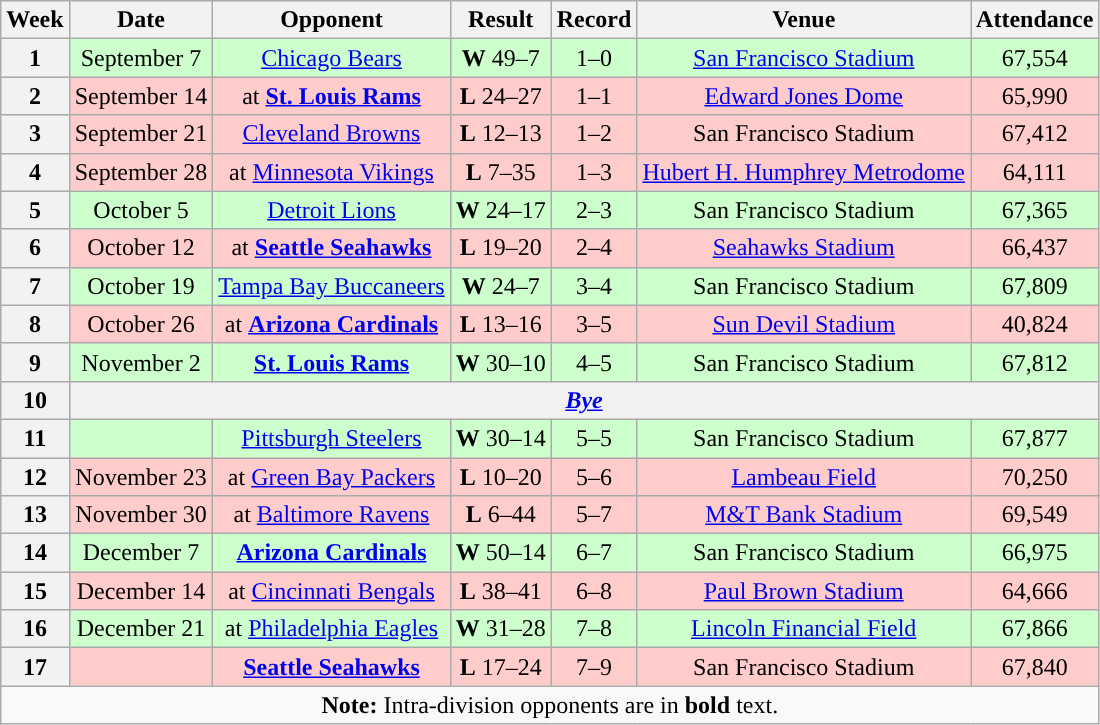<table class="wikitable" style="text-align:center">
<tr>
<th>Week</th>
<th>Date</th>
<th>Opponent</th>
<th>Result</th>
<th>Record</th>
<th>Venue</th>
<th>Attendance</th>
</tr>
<tr style="background:#cfc">
<th>1</th>
<td>September 7</td>
<td><a href='#'>Chicago Bears</a></td>
<td><strong>W</strong> 49–7</td>
<td>1–0</td>
<td><a href='#'>San Francisco Stadium</a></td>
<td>67,554</td>
</tr>
<tr style="background:#fcc">
<th>2</th>
<td>September 14</td>
<td>at <strong><a href='#'>St. Louis Rams</a></strong></td>
<td><strong>L</strong> 24–27 </td>
<td>1–1</td>
<td><a href='#'>Edward Jones Dome</a></td>
<td>65,990</td>
</tr>
<tr style="background:#fcc">
<th>3</th>
<td>September 21</td>
<td><a href='#'>Cleveland Browns</a></td>
<td><strong>L</strong> 12–13</td>
<td>1–2</td>
<td>San Francisco Stadium</td>
<td>67,412</td>
</tr>
<tr style="background:#fcc">
<th>4</th>
<td>September 28</td>
<td>at <a href='#'>Minnesota Vikings</a></td>
<td><strong>L</strong> 7–35</td>
<td>1–3</td>
<td><a href='#'>Hubert H. Humphrey Metrodome</a></td>
<td>64,111</td>
</tr>
<tr style="background:#cfc">
<th>5</th>
<td>October 5</td>
<td><a href='#'>Detroit Lions</a></td>
<td><strong>W</strong> 24–17</td>
<td>2–3</td>
<td>San Francisco Stadium</td>
<td>67,365</td>
</tr>
<tr style="background:#fcc">
<th>6</th>
<td>October 12</td>
<td>at <strong><a href='#'>Seattle Seahawks</a></strong></td>
<td><strong>L</strong> 19–20</td>
<td>2–4</td>
<td><a href='#'>Seahawks Stadium</a></td>
<td>66,437</td>
</tr>
<tr style="background:#cfc">
<th>7</th>
<td>October 19</td>
<td><a href='#'>Tampa Bay Buccaneers</a></td>
<td><strong>W</strong> 24–7</td>
<td>3–4</td>
<td>San Francisco Stadium</td>
<td>67,809</td>
</tr>
<tr style="background:#fcc">
<th>8</th>
<td>October 26</td>
<td>at <strong><a href='#'>Arizona Cardinals</a></strong></td>
<td><strong>L</strong> 13–16 </td>
<td>3–5</td>
<td><a href='#'>Sun Devil Stadium</a></td>
<td>40,824</td>
</tr>
<tr style="background:#cfc">
<th>9</th>
<td>November 2</td>
<td><strong><a href='#'>St. Louis Rams</a></strong></td>
<td><strong>W</strong> 30–10</td>
<td>4–5</td>
<td>San Francisco Stadium</td>
<td>67,812</td>
</tr>
<tr>
<th>10</th>
<th colspan=6><em><a href='#'>Bye</a></em></th>
</tr>
<tr style="background:#cfc">
<th>11</th>
<td></td>
<td><a href='#'>Pittsburgh Steelers</a></td>
<td><strong>W</strong> 30–14</td>
<td>5–5</td>
<td>San Francisco Stadium</td>
<td>67,877</td>
</tr>
<tr style="background:#fcc">
<th>12</th>
<td>November 23</td>
<td>at <a href='#'>Green Bay Packers</a></td>
<td><strong>L</strong> 10–20</td>
<td>5–6</td>
<td><a href='#'>Lambeau Field</a></td>
<td>70,250</td>
</tr>
<tr style="background:#fcc">
<th>13</th>
<td>November 30</td>
<td>at <a href='#'>Baltimore Ravens</a></td>
<td><strong>L</strong> 6–44</td>
<td>5–7</td>
<td><a href='#'>M&T Bank Stadium</a></td>
<td>69,549</td>
</tr>
<tr style="background:#cfc">
<th>14</th>
<td>December 7</td>
<td><strong><a href='#'>Arizona Cardinals</a></strong></td>
<td><strong>W</strong> 50–14</td>
<td>6–7</td>
<td>San Francisco Stadium</td>
<td>66,975</td>
</tr>
<tr style="background:#fcc">
<th>15</th>
<td>December 14</td>
<td>at <a href='#'>Cincinnati Bengals</a></td>
<td><strong>L</strong> 38–41</td>
<td>6–8</td>
<td><a href='#'>Paul Brown Stadium</a></td>
<td>64,666</td>
</tr>
<tr style="background:#cfc">
<th>16</th>
<td>December 21</td>
<td>at <a href='#'>Philadelphia Eagles</a></td>
<td><strong>W</strong> 31–28 </td>
<td>7–8</td>
<td><a href='#'>Lincoln Financial Field</a></td>
<td>67,866</td>
</tr>
<tr style="background:#fcc">
<th>17</th>
<td></td>
<td><strong><a href='#'>Seattle Seahawks</a></strong></td>
<td><strong>L</strong> 17–24</td>
<td>7–9</td>
<td>San Francisco Stadium</td>
<td>67,840</td>
</tr>
<tr>
<td colspan="8"><strong>Note:</strong> Intra-division opponents are in <strong>bold</strong> text.</td>
</tr>
</table>
